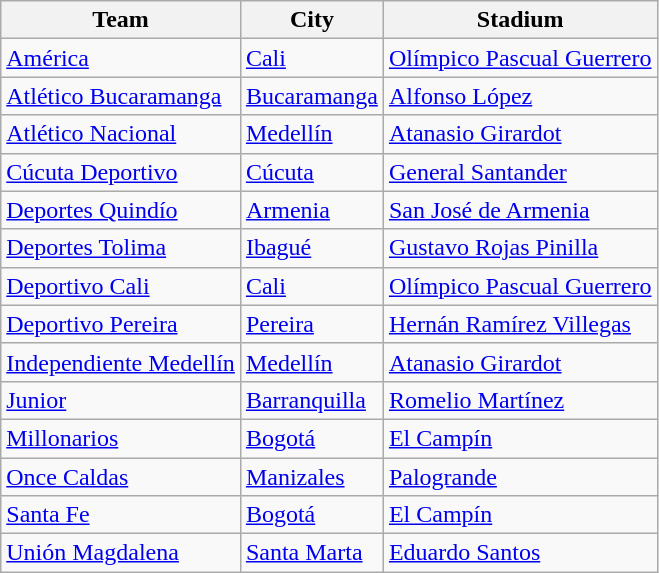<table class="wikitable sortable">
<tr>
<th>Team</th>
<th>City</th>
<th>Stadium</th>
</tr>
<tr>
<td><a href='#'>América</a></td>
<td><a href='#'>Cali</a></td>
<td><a href='#'>Olímpico Pascual Guerrero</a></td>
</tr>
<tr>
<td><a href='#'>Atlético Bucaramanga</a></td>
<td><a href='#'>Bucaramanga</a></td>
<td><a href='#'>Alfonso López</a></td>
</tr>
<tr>
<td><a href='#'>Atlético Nacional</a></td>
<td><a href='#'>Medellín</a></td>
<td><a href='#'>Atanasio Girardot</a></td>
</tr>
<tr>
<td><a href='#'>Cúcuta Deportivo</a></td>
<td><a href='#'>Cúcuta</a></td>
<td><a href='#'>General Santander</a></td>
</tr>
<tr>
<td><a href='#'>Deportes Quindío</a></td>
<td><a href='#'>Armenia</a></td>
<td><a href='#'>San José de Armenia</a></td>
</tr>
<tr>
<td><a href='#'>Deportes Tolima</a></td>
<td><a href='#'>Ibagué</a></td>
<td><a href='#'>Gustavo Rojas Pinilla</a></td>
</tr>
<tr>
<td><a href='#'>Deportivo Cali</a></td>
<td><a href='#'>Cali</a></td>
<td><a href='#'>Olímpico Pascual Guerrero</a></td>
</tr>
<tr>
<td><a href='#'>Deportivo Pereira</a></td>
<td><a href='#'>Pereira</a></td>
<td><a href='#'>Hernán Ramírez Villegas</a></td>
</tr>
<tr>
<td><a href='#'>Independiente Medellín</a></td>
<td><a href='#'>Medellín</a></td>
<td><a href='#'>Atanasio Girardot</a></td>
</tr>
<tr>
<td><a href='#'>Junior</a></td>
<td><a href='#'>Barranquilla</a></td>
<td><a href='#'>Romelio Martínez</a></td>
</tr>
<tr>
<td><a href='#'>Millonarios</a></td>
<td><a href='#'>Bogotá</a></td>
<td><a href='#'>El Campín</a></td>
</tr>
<tr>
<td><a href='#'>Once Caldas</a></td>
<td><a href='#'>Manizales</a></td>
<td><a href='#'>Palogrande</a></td>
</tr>
<tr>
<td><a href='#'>Santa Fe</a></td>
<td><a href='#'>Bogotá</a></td>
<td><a href='#'>El Campín</a></td>
</tr>
<tr>
<td><a href='#'>Unión Magdalena</a></td>
<td><a href='#'>Santa Marta</a></td>
<td><a href='#'>Eduardo Santos</a></td>
</tr>
</table>
